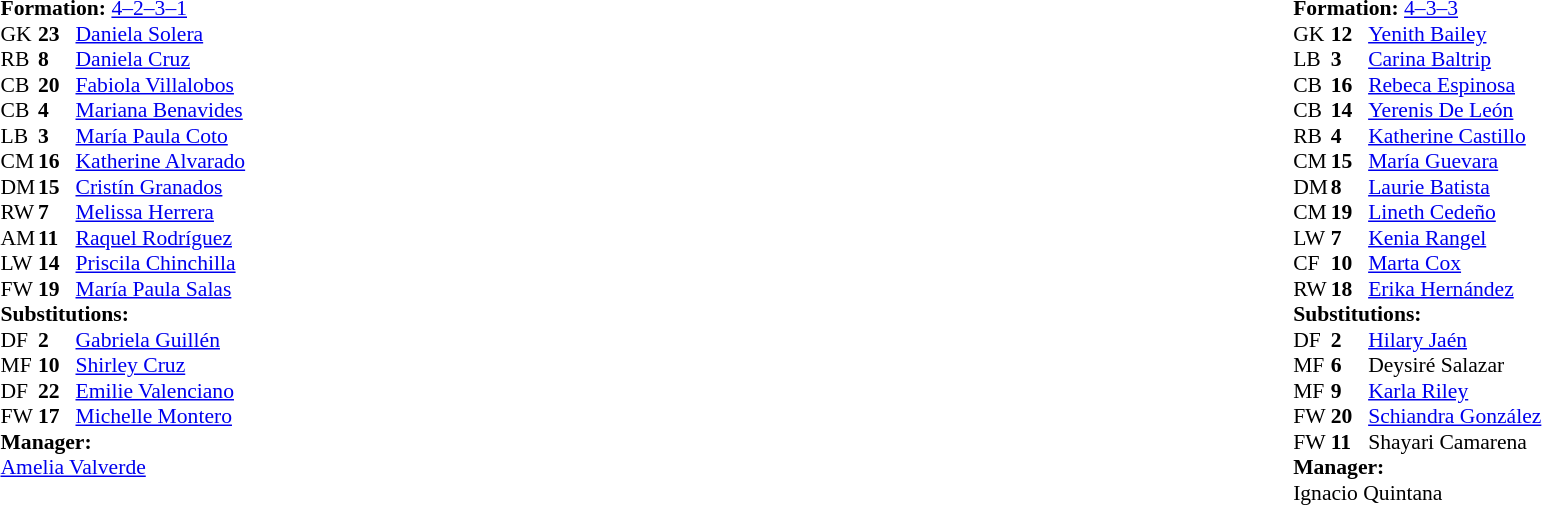<table width="100%">
<tr>
<td valign="top" width="50%"><br><table style="font-size:90%" cellspacing="0" cellpadding="0">
<tr>
<th width=25></th>
<th width=25></th>
</tr>
<tr>
<td colspan=3><strong>Formation:</strong> <a href='#'>4–2–3–1</a></td>
</tr>
<tr>
<td>GK</td>
<td><strong>23</strong></td>
<td><a href='#'>Daniela Solera</a></td>
</tr>
<tr>
<td>RB</td>
<td><strong>8</strong></td>
<td><a href='#'>Daniela Cruz</a></td>
<td></td>
</tr>
<tr>
<td>CB</td>
<td><strong>20</strong></td>
<td><a href='#'>Fabiola Villalobos</a></td>
<td></td>
</tr>
<tr>
<td>CB</td>
<td><strong>4</strong></td>
<td><a href='#'>Mariana Benavides</a></td>
</tr>
<tr>
<td>LB</td>
<td><strong>3</strong></td>
<td><a href='#'>María Paula Coto</a></td>
</tr>
<tr>
<td>CM</td>
<td><strong>16</strong></td>
<td><a href='#'>Katherine Alvarado</a></td>
</tr>
<tr>
<td>DM</td>
<td><strong>15</strong></td>
<td><a href='#'>Cristín Granados</a></td>
</tr>
<tr>
<td>RW</td>
<td><strong>7</strong></td>
<td><a href='#'>Melissa Herrera</a></td>
<td></td>
</tr>
<tr>
<td>AM</td>
<td><strong>11</strong></td>
<td><a href='#'>Raquel Rodríguez</a></td>
<td></td>
</tr>
<tr>
<td>LW</td>
<td><strong>14</strong></td>
<td><a href='#'>Priscila Chinchilla</a></td>
<td></td>
</tr>
<tr>
<td>FW</td>
<td><strong>19</strong></td>
<td><a href='#'>María Paula Salas</a></td>
<td></td>
</tr>
<tr>
<td colspan=3><strong>Substitutions:</strong></td>
</tr>
<tr>
<td>DF</td>
<td><strong>2</strong></td>
<td><a href='#'>Gabriela Guillén</a></td>
<td></td>
</tr>
<tr>
<td>MF</td>
<td><strong>10</strong></td>
<td><a href='#'>Shirley Cruz</a></td>
<td></td>
</tr>
<tr>
<td>DF</td>
<td><strong>22</strong></td>
<td><a href='#'>Emilie Valenciano</a></td>
<td></td>
</tr>
<tr>
<td>FW</td>
<td><strong>17</strong></td>
<td><a href='#'>Michelle Montero</a></td>
<td></td>
</tr>
<tr>
</tr>
<tr>
<td colspan=3><strong>Manager:</strong></td>
</tr>
<tr>
<td colspan=3><a href='#'>Amelia Valverde</a></td>
</tr>
</table>
</td>
<td valign="top" width="50%"><br><table style="font-size:90%; margin:auto" cellspacing="0" cellpadding="0">
<tr>
<th width=25></th>
<th width=25></th>
</tr>
<tr>
<td colspan=3><strong>Formation:</strong> <a href='#'>4–3–3</a></td>
</tr>
<tr>
<td>GK</td>
<td><strong>12</strong></td>
<td><a href='#'>Yenith Bailey</a></td>
</tr>
<tr>
<td>LB</td>
<td><strong>3</strong></td>
<td><a href='#'>Carina Baltrip</a></td>
</tr>
<tr>
<td>CB</td>
<td><strong>16</strong></td>
<td><a href='#'>Rebeca Espinosa</a></td>
</tr>
<tr>
<td>CB</td>
<td><strong>14</strong></td>
<td><a href='#'>Yerenis De León</a></td>
</tr>
<tr>
<td>RB</td>
<td><strong>4</strong></td>
<td><a href='#'>Katherine Castillo</a></td>
<td></td>
<td></td>
</tr>
<tr>
<td>CM</td>
<td><strong>15</strong></td>
<td><a href='#'>María Guevara</a></td>
<td></td>
</tr>
<tr>
<td>DM</td>
<td><strong>8</strong></td>
<td><a href='#'>Laurie Batista</a></td>
<td></td>
</tr>
<tr>
<td>CM</td>
<td><strong>19</strong></td>
<td><a href='#'>Lineth Cedeño</a></td>
<td></td>
</tr>
<tr>
<td>LW</td>
<td><strong>7</strong></td>
<td><a href='#'>Kenia Rangel</a></td>
<td></td>
</tr>
<tr>
<td>CF</td>
<td><strong>10</strong></td>
<td><a href='#'>Marta Cox</a></td>
<td></td>
</tr>
<tr>
<td>RW</td>
<td><strong>18</strong></td>
<td><a href='#'>Erika Hernández</a></td>
</tr>
<tr>
<td colspan=3><strong>Substitutions:</strong></td>
</tr>
<tr>
<td>DF</td>
<td><strong>2</strong></td>
<td><a href='#'>Hilary Jaén</a></td>
<td></td>
</tr>
<tr>
<td>MF</td>
<td><strong>6</strong></td>
<td>Deysiré Salazar</td>
<td></td>
</tr>
<tr>
<td>MF</td>
<td><strong>9</strong></td>
<td><a href='#'>Karla Riley</a></td>
<td></td>
</tr>
<tr>
<td>FW</td>
<td><strong>20</strong></td>
<td><a href='#'>Schiandra González</a></td>
<td></td>
</tr>
<tr>
<td>FW</td>
<td><strong>11</strong></td>
<td>Shayari Camarena</td>
<td></td>
</tr>
<tr>
<td colspan=3><strong>Manager:</strong></td>
</tr>
<tr>
<td colspan=3> Ignacio Quintana</td>
</tr>
</table>
</td>
</tr>
</table>
